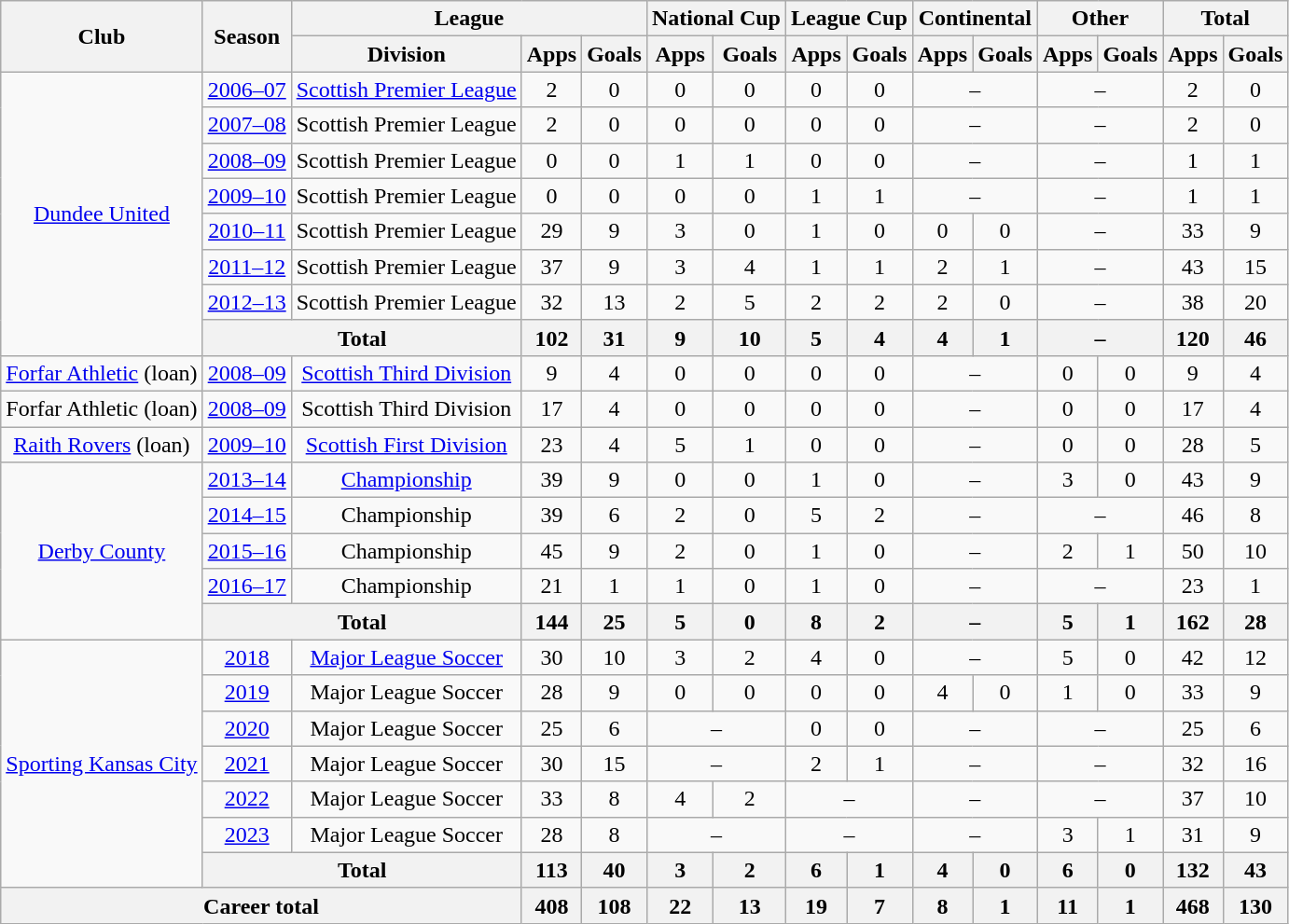<table class="wikitable" style="text-align:center">
<tr>
<th rowspan="2">Club</th>
<th rowspan="2">Season</th>
<th colspan="3">League</th>
<th colspan="2">National Cup</th>
<th colspan="2">League Cup</th>
<th colspan="2">Continental</th>
<th colspan="2">Other</th>
<th colspan="2">Total</th>
</tr>
<tr>
<th>Division</th>
<th>Apps</th>
<th>Goals</th>
<th>Apps</th>
<th>Goals</th>
<th>Apps</th>
<th>Goals</th>
<th>Apps</th>
<th>Goals</th>
<th>Apps</th>
<th>Goals</th>
<th>Apps</th>
<th>Goals</th>
</tr>
<tr>
<td rowspan="8"><a href='#'>Dundee United</a></td>
<td><a href='#'>2006–07</a></td>
<td><a href='#'>Scottish Premier League</a></td>
<td>2</td>
<td>0</td>
<td>0</td>
<td>0</td>
<td>0</td>
<td>0</td>
<td colspan="2">–</td>
<td colspan="2">–</td>
<td>2</td>
<td>0</td>
</tr>
<tr>
<td><a href='#'>2007–08</a></td>
<td>Scottish Premier League</td>
<td>2</td>
<td>0</td>
<td>0</td>
<td>0</td>
<td>0</td>
<td>0</td>
<td colspan="2">–</td>
<td colspan="2">–</td>
<td>2</td>
<td>0</td>
</tr>
<tr>
<td><a href='#'>2008–09</a></td>
<td>Scottish Premier League</td>
<td>0</td>
<td>0</td>
<td>1</td>
<td>1</td>
<td>0</td>
<td>0</td>
<td colspan="2">–</td>
<td colspan="2">–</td>
<td>1</td>
<td>1</td>
</tr>
<tr>
<td><a href='#'>2009–10</a></td>
<td>Scottish Premier League</td>
<td>0</td>
<td>0</td>
<td>0</td>
<td>0</td>
<td>1</td>
<td>1</td>
<td colspan="2">–</td>
<td colspan="2">–</td>
<td>1</td>
<td>1</td>
</tr>
<tr>
<td><a href='#'>2010–11</a></td>
<td>Scottish Premier League</td>
<td>29</td>
<td>9</td>
<td>3</td>
<td>0</td>
<td>1</td>
<td>0</td>
<td>0</td>
<td>0</td>
<td colspan="2">–</td>
<td>33</td>
<td>9</td>
</tr>
<tr>
<td><a href='#'>2011–12</a></td>
<td>Scottish Premier League</td>
<td>37</td>
<td>9</td>
<td>3</td>
<td>4</td>
<td>1</td>
<td>1</td>
<td>2</td>
<td>1</td>
<td colspan="2">–</td>
<td>43</td>
<td>15</td>
</tr>
<tr>
<td><a href='#'>2012–13</a></td>
<td>Scottish Premier League</td>
<td>32</td>
<td>13</td>
<td>2</td>
<td>5</td>
<td>2</td>
<td>2</td>
<td>2</td>
<td>0</td>
<td colspan="2">–</td>
<td>38</td>
<td>20</td>
</tr>
<tr>
<th colspan="2">Total</th>
<th>102</th>
<th>31</th>
<th>9</th>
<th>10</th>
<th>5</th>
<th>4</th>
<th>4</th>
<th>1</th>
<th colspan="2">–</th>
<th>120</th>
<th>46</th>
</tr>
<tr>
<td><a href='#'>Forfar Athletic</a> (loan)</td>
<td><a href='#'>2008–09</a></td>
<td><a href='#'>Scottish Third Division</a></td>
<td>9</td>
<td>4</td>
<td>0</td>
<td>0</td>
<td>0</td>
<td>0</td>
<td colspan="2">–</td>
<td>0</td>
<td>0</td>
<td>9</td>
<td>4</td>
</tr>
<tr>
<td>Forfar Athletic (loan)</td>
<td><a href='#'>2008–09</a></td>
<td>Scottish Third Division</td>
<td>17</td>
<td>4</td>
<td>0</td>
<td>0</td>
<td>0</td>
<td>0</td>
<td colspan="2">–</td>
<td>0</td>
<td>0</td>
<td>17</td>
<td>4</td>
</tr>
<tr>
<td><a href='#'>Raith Rovers</a> (loan)</td>
<td><a href='#'>2009–10</a></td>
<td><a href='#'>Scottish First Division</a></td>
<td>23</td>
<td>4</td>
<td>5</td>
<td>1</td>
<td>0</td>
<td>0</td>
<td colspan="2">–</td>
<td>0</td>
<td>0</td>
<td>28</td>
<td>5</td>
</tr>
<tr>
<td rowspan="5"><a href='#'>Derby County</a></td>
<td><a href='#'>2013–14</a></td>
<td><a href='#'>Championship</a></td>
<td>39</td>
<td>9</td>
<td>0</td>
<td>0</td>
<td>1</td>
<td>0</td>
<td colspan="2">–</td>
<td>3</td>
<td>0</td>
<td>43</td>
<td>9</td>
</tr>
<tr>
<td><a href='#'>2014–15</a></td>
<td>Championship</td>
<td>39</td>
<td>6</td>
<td>2</td>
<td>0</td>
<td>5</td>
<td>2</td>
<td colspan="2">–</td>
<td colspan="2">–</td>
<td>46</td>
<td>8</td>
</tr>
<tr>
<td><a href='#'>2015–16</a></td>
<td>Championship</td>
<td>45</td>
<td>9</td>
<td>2</td>
<td>0</td>
<td>1</td>
<td>0</td>
<td colspan="2">–</td>
<td>2</td>
<td>1</td>
<td>50</td>
<td>10</td>
</tr>
<tr>
<td><a href='#'>2016–17</a></td>
<td>Championship</td>
<td>21</td>
<td>1</td>
<td>1</td>
<td>0</td>
<td>1</td>
<td>0</td>
<td colspan=2">–</td>
<td colspan="2">–</td>
<td>23</td>
<td>1</td>
</tr>
<tr>
<th colspan="2">Total</th>
<th>144</th>
<th>25</th>
<th>5</th>
<th>0</th>
<th>8</th>
<th>2</th>
<th colspan="2">–</th>
<th>5</th>
<th>1</th>
<th>162</th>
<th>28</th>
</tr>
<tr>
<td rowspan="7"><a href='#'>Sporting Kansas City</a></td>
<td><a href='#'>2018</a></td>
<td><a href='#'>Major League Soccer</a></td>
<td>30</td>
<td>10</td>
<td>3</td>
<td>2</td>
<td>4</td>
<td>0</td>
<td colspan="2">–</td>
<td>5</td>
<td>0</td>
<td>42</td>
<td>12</td>
</tr>
<tr>
<td><a href='#'>2019</a></td>
<td>Major League Soccer</td>
<td>28</td>
<td>9</td>
<td>0</td>
<td>0</td>
<td>0</td>
<td>0</td>
<td>4</td>
<td>0</td>
<td>1</td>
<td>0</td>
<td>33</td>
<td>9</td>
</tr>
<tr>
<td><a href='#'>2020</a></td>
<td>Major League Soccer</td>
<td>25</td>
<td>6</td>
<td colspan="2">–</td>
<td>0</td>
<td>0</td>
<td colspan="2">–</td>
<td colspan="2">–</td>
<td>25</td>
<td>6</td>
</tr>
<tr>
<td><a href='#'>2021</a></td>
<td>Major League Soccer</td>
<td>30</td>
<td>15</td>
<td colspan="2">–</td>
<td>2</td>
<td>1</td>
<td colspan="2">–</td>
<td colspan="2">–</td>
<td>32</td>
<td>16</td>
</tr>
<tr>
<td><a href='#'>2022</a></td>
<td>Major League Soccer</td>
<td>33</td>
<td>8</td>
<td>4</td>
<td>2</td>
<td colspan="2">–</td>
<td colspan="2">–</td>
<td colspan="2">–</td>
<td>37</td>
<td>10</td>
</tr>
<tr>
<td><a href='#'>2023</a></td>
<td>Major League Soccer</td>
<td>28</td>
<td>8</td>
<td colspan="2">–</td>
<td colspan="2">–</td>
<td colspan="2">–</td>
<td>3</td>
<td>1</td>
<td>31</td>
<td>9</td>
</tr>
<tr>
<th colspan="2">Total</th>
<th>113</th>
<th>40</th>
<th>3</th>
<th>2</th>
<th>6</th>
<th>1</th>
<th>4</th>
<th>0</th>
<th>6</th>
<th>0</th>
<th>132</th>
<th>43</th>
</tr>
<tr>
<th colspan="3">Career total</th>
<th>408</th>
<th>108</th>
<th>22</th>
<th>13</th>
<th>19</th>
<th>7</th>
<th>8</th>
<th>1</th>
<th>11</th>
<th>1</th>
<th>468</th>
<th>130</th>
</tr>
</table>
